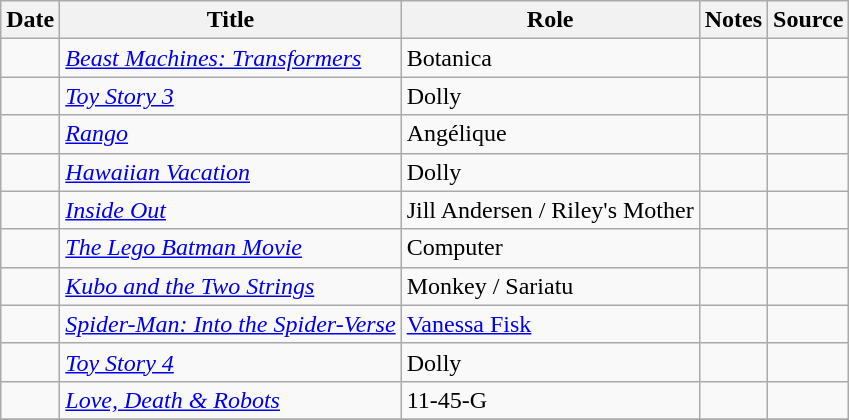<table class="wikitable sortable plainrowheaders">
<tr>
<th>Date</th>
<th>Title</th>
<th>Role</th>
<th class="unsortable">Notes</th>
<th class="unsortable">Source</th>
</tr>
<tr>
<td></td>
<td><em><a href='#'>Beast Machines: Transformers</a></em></td>
<td>Botanica</td>
<td></td>
<td></td>
</tr>
<tr>
<td></td>
<td><em><a href='#'>Toy Story 3</a></em></td>
<td>Dolly</td>
<td></td>
<td></td>
</tr>
<tr>
<td></td>
<td><em><a href='#'>Rango</a></em></td>
<td>Angélique</td>
<td></td>
<td></td>
</tr>
<tr>
<td></td>
<td><em><a href='#'>Hawaiian Vacation</a></em></td>
<td>Dolly</td>
<td></td>
<td></td>
</tr>
<tr>
<td></td>
<td><em><a href='#'>Inside Out</a></em></td>
<td>Jill Andersen / Riley's Mother</td>
<td></td>
<td></td>
</tr>
<tr>
<td></td>
<td><em><a href='#'>The Lego Batman Movie</a></em></td>
<td>Computer</td>
<td></td>
<td></td>
</tr>
<tr>
<td></td>
<td><em><a href='#'>Kubo and the Two Strings</a></em></td>
<td>Monkey / Sariatu</td>
<td></td>
<td></td>
</tr>
<tr>
<td></td>
<td><em><a href='#'>Spider-Man: Into the Spider-Verse</a></em></td>
<td><a href='#'>Vanessa Fisk</a></td>
<td></td>
<td></td>
</tr>
<tr>
<td></td>
<td><em><a href='#'>Toy Story 4</a></em></td>
<td>Dolly</td>
<td></td>
<td></td>
</tr>
<tr>
<td></td>
<td><em><a href='#'>Love, Death & Robots</a></em></td>
<td>11-45-G</td>
<td></td>
<td></td>
</tr>
<tr>
</tr>
</table>
